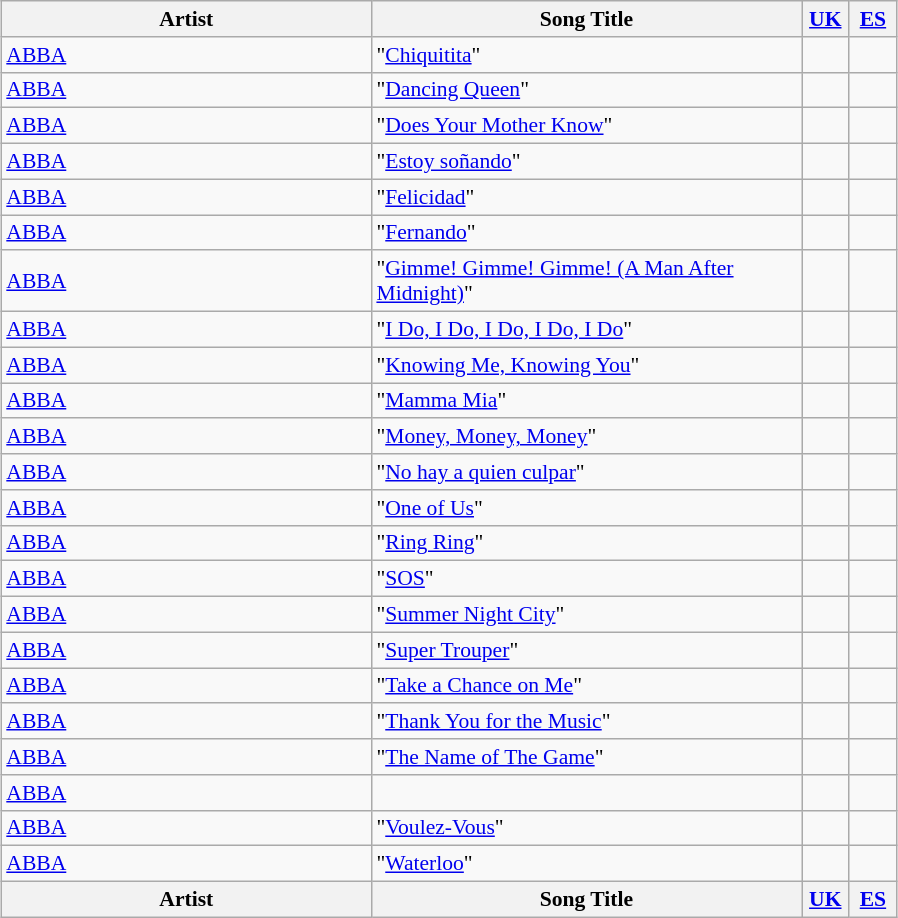<table class="wikitable sortable" style="font-size:90%; text-align:left; margin: 5px;">
<tr>
<th style="width:240px;">Artist</th>
<th style="width:280px;">Song Title</th>
<th style="width:25px;"><a href='#'>UK</a></th>
<th style="width=25px;"><a href='#'>ES</a></th>
</tr>
<tr>
<td><a href='#'>ABBA</a></td>
<td>"<a href='#'>Chiquitita</a>"</td>
<td></td>
<td></td>
</tr>
<tr>
<td><a href='#'>ABBA</a></td>
<td>"<a href='#'>Dancing Queen</a>"</td>
<td></td>
<td></td>
</tr>
<tr>
<td><a href='#'>ABBA</a></td>
<td>"<a href='#'>Does Your Mother Know</a>"</td>
<td></td>
<td></td>
</tr>
<tr>
<td><a href='#'>ABBA</a></td>
<td>"<a href='#'>Estoy soñando</a>"</td>
<td></td>
<td></td>
</tr>
<tr>
<td><a href='#'>ABBA</a></td>
<td>"<a href='#'>Felicidad</a>"</td>
<td></td>
<td></td>
</tr>
<tr>
<td><a href='#'>ABBA</a></td>
<td>"<a href='#'>Fernando</a>"</td>
<td></td>
<td></td>
</tr>
<tr>
<td><a href='#'>ABBA</a></td>
<td>"<a href='#'>Gimme! Gimme! Gimme! (A Man After Midnight)</a>"</td>
<td></td>
<td></td>
</tr>
<tr>
<td><a href='#'>ABBA</a></td>
<td>"<a href='#'>I Do, I Do, I Do, I Do, I Do</a>"</td>
<td></td>
<td></td>
</tr>
<tr>
<td><a href='#'>ABBA</a></td>
<td>"<a href='#'>Knowing Me, Knowing You</a>"</td>
<td></td>
<td></td>
</tr>
<tr>
<td><a href='#'>ABBA</a></td>
<td>"<a href='#'>Mamma Mia</a>"</td>
<td></td>
<td></td>
</tr>
<tr>
<td><a href='#'>ABBA</a></td>
<td>"<a href='#'>Money, Money, Money</a>"</td>
<td></td>
<td></td>
</tr>
<tr>
<td><a href='#'>ABBA</a></td>
<td>"<a href='#'>No hay a quien culpar</a>"</td>
<td></td>
<td></td>
</tr>
<tr>
<td><a href='#'>ABBA</a></td>
<td>"<a href='#'>One of Us</a>"</td>
<td></td>
<td></td>
</tr>
<tr>
<td><a href='#'>ABBA</a></td>
<td>"<a href='#'>Ring Ring</a>"</td>
<td></td>
<td></td>
</tr>
<tr>
<td><a href='#'>ABBA</a></td>
<td>"<a href='#'>SOS</a>"</td>
<td></td>
<td></td>
</tr>
<tr>
<td><a href='#'>ABBA</a></td>
<td>"<a href='#'>Summer Night City</a>"</td>
<td></td>
<td></td>
</tr>
<tr>
<td><a href='#'>ABBA</a></td>
<td>"<a href='#'>Super Trouper</a>"</td>
<td></td>
<td></td>
</tr>
<tr>
<td><a href='#'>ABBA</a></td>
<td>"<a href='#'>Take a Chance on Me</a>"</td>
<td></td>
<td></td>
</tr>
<tr>
<td><a href='#'>ABBA</a></td>
<td>"<a href='#'>Thank You for the Music</a>"</td>
<td></td>
<td></td>
</tr>
<tr>
<td><a href='#'>ABBA</a></td>
<td>"<a href='#'>The Name of The Game</a>"</td>
<td></td>
<td></td>
</tr>
<tr>
<td><a href='#'>ABBA</a></td>
<td></td>
<td></td>
<td></td>
</tr>
<tr>
<td><a href='#'>ABBA</a></td>
<td>"<a href='#'>Voulez-Vous</a>"</td>
<td></td>
<td></td>
</tr>
<tr>
<td><a href='#'>ABBA</a></td>
<td>"<a href='#'>Waterloo</a>"</td>
<td></td>
<td></td>
</tr>
<tr>
<th style="width:240px;">Artist</th>
<th style="width:280px;">Song Title</th>
<th style="width:25px;"><a href='#'>UK</a></th>
<th style="width:25px;"><a href='#'>ES</a></th>
</tr>
</table>
